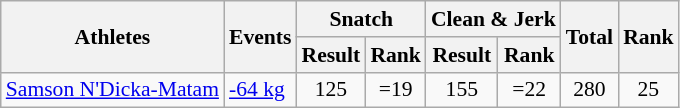<table class=wikitable style=font-size:90%>
<tr>
<th rowspan=2>Athletes</th>
<th rowspan=2>Events</th>
<th colspan=2>Snatch</th>
<th colspan=2>Clean & Jerk</th>
<th rowspan=2>Total</th>
<th rowspan=2>Rank</th>
</tr>
<tr>
<th>Result</th>
<th>Rank</th>
<th>Result</th>
<th>Rank</th>
</tr>
<tr>
<td><a href='#'>Samson N'Dicka-Matam</a></td>
<td><a href='#'>-64 kg</a></td>
<td align=center>125</td>
<td align=center>=19</td>
<td align=center>155</td>
<td align=center>=22</td>
<td align=center>280</td>
<td align=center>25</td>
</tr>
</table>
